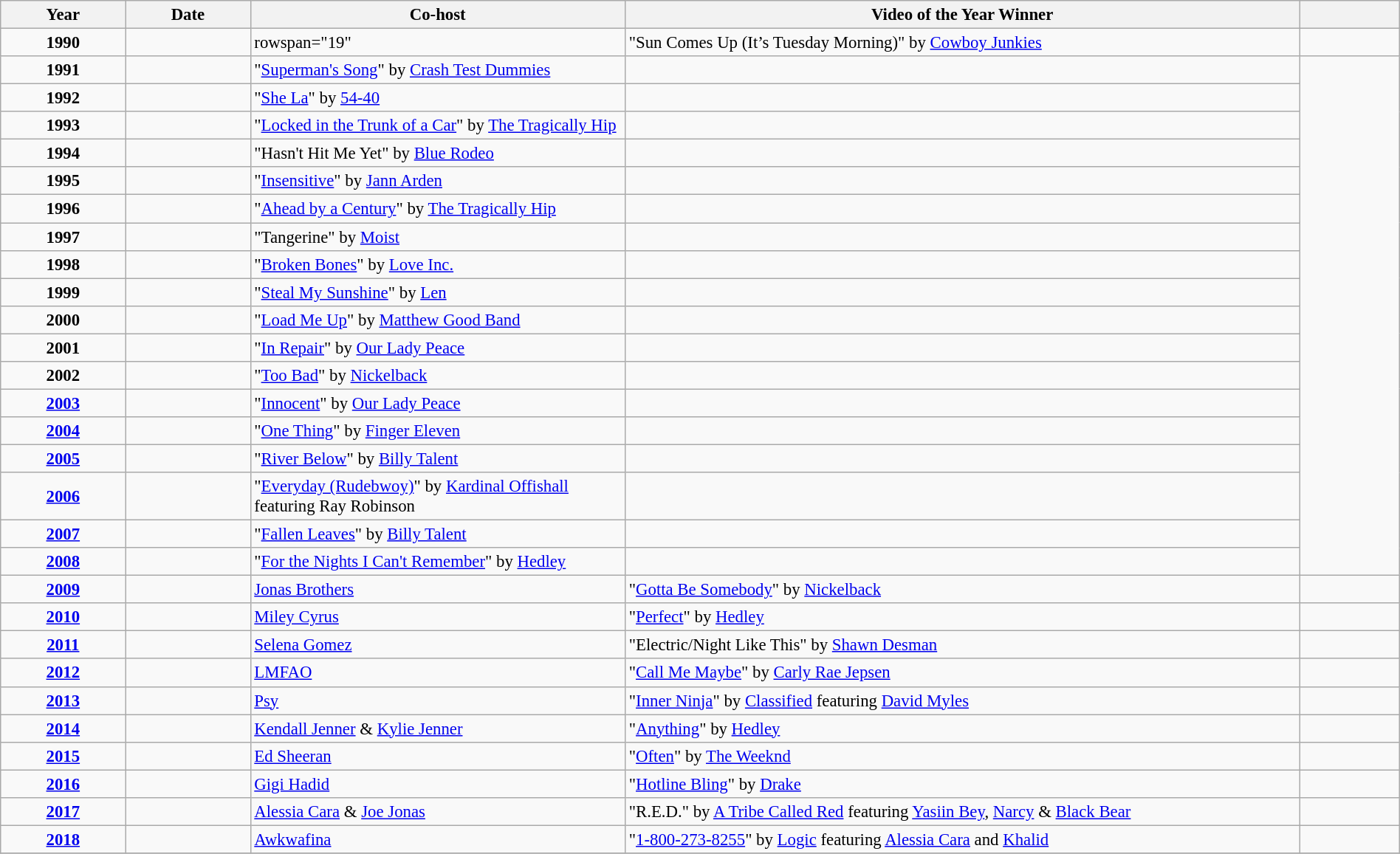<table class="wikitable sortable" style="font-size:95%; width:100%;">
<tr>
<th style="width:5%;">Year</th>
<th style="width:5%;">Date</th>
<th style="width:15%;">Co-host</th>
<th style="width:27%;" class="unsortable">Video of the Year Winner</th>
<th style="width:4%;" class="unsortable"></th>
</tr>
<tr>
<td align="center"><strong>1990</strong></td>
<td></td>
<td>rowspan="19" </td>
<td>"Sun Comes Up (It’s Tuesday Morning)" by <a href='#'>Cowboy Junkies</a></td>
<td align="center"></td>
</tr>
<tr>
<td align="center"><strong>1991</strong></td>
<td></td>
<td>"<a href='#'>Superman's Song</a>" by <a href='#'>Crash Test Dummies</a></td>
<td align="center"></td>
</tr>
<tr>
<td align="center"><strong>1992</strong></td>
<td></td>
<td>"<a href='#'>She La</a>" by <a href='#'>54-40</a></td>
<td align="center"></td>
</tr>
<tr>
<td align="center"><strong>1993</strong></td>
<td></td>
<td>"<a href='#'>Locked in the Trunk of a Car</a>" by <a href='#'>The Tragically Hip</a></td>
<td align="center"></td>
</tr>
<tr>
<td align="center"><strong>1994</strong></td>
<td></td>
<td>"Hasn't Hit Me Yet" by <a href='#'>Blue Rodeo</a></td>
<td align="center"></td>
</tr>
<tr>
<td align="center"><strong>1995</strong></td>
<td></td>
<td>"<a href='#'>Insensitive</a>" by <a href='#'>Jann Arden</a></td>
<td align="center"></td>
</tr>
<tr>
<td align="center"><strong>1996</strong></td>
<td></td>
<td>"<a href='#'>Ahead by a Century</a>" by <a href='#'>The Tragically Hip</a></td>
<td align="center"></td>
</tr>
<tr>
<td align="center"><strong>1997</strong></td>
<td></td>
<td>"Tangerine" by <a href='#'>Moist</a></td>
<td align="center"></td>
</tr>
<tr>
<td align="center"><strong>1998</strong></td>
<td></td>
<td>"<a href='#'>Broken Bones</a>" by <a href='#'>Love Inc.</a></td>
<td align="center"></td>
</tr>
<tr>
<td align="center"><strong>1999</strong></td>
<td></td>
<td>"<a href='#'>Steal My Sunshine</a>" by <a href='#'>Len</a></td>
<td align="center"></td>
</tr>
<tr>
<td align="center"><strong>2000</strong></td>
<td></td>
<td>"<a href='#'>Load Me Up</a>" by <a href='#'>Matthew Good Band</a></td>
<td align="center"></td>
</tr>
<tr>
<td align="center"><strong>2001</strong></td>
<td></td>
<td>"<a href='#'>In Repair</a>" by <a href='#'>Our Lady Peace</a></td>
<td align="center"></td>
</tr>
<tr>
<td align="center"><strong>2002</strong></td>
<td></td>
<td>"<a href='#'>Too Bad</a>" by <a href='#'>Nickelback</a></td>
<td align="center"></td>
</tr>
<tr>
<td align="center"><strong><a href='#'>2003</a></strong></td>
<td></td>
<td>"<a href='#'>Innocent</a>" by <a href='#'>Our Lady Peace</a></td>
<td align="center"></td>
</tr>
<tr>
<td align="center"><strong><a href='#'>2004</a></strong></td>
<td></td>
<td>"<a href='#'>One Thing</a>" by <a href='#'>Finger Eleven</a></td>
<td align="center"></td>
</tr>
<tr>
<td align="center"><strong><a href='#'>2005</a></strong></td>
<td></td>
<td>"<a href='#'>River Below</a>" by <a href='#'>Billy Talent</a></td>
<td align="center"></td>
</tr>
<tr>
<td align="center"><strong><a href='#'>2006</a></strong></td>
<td></td>
<td>"<a href='#'>Everyday (Rudebwoy)</a>" by <a href='#'>Kardinal Offishall</a> featuring Ray Robinson</td>
<td align="center"></td>
</tr>
<tr>
<td align="center"><strong><a href='#'>2007</a></strong></td>
<td></td>
<td>"<a href='#'>Fallen Leaves</a>" by <a href='#'>Billy Talent</a></td>
<td align="center"></td>
</tr>
<tr>
<td align="center"><strong><a href='#'>2008</a></strong></td>
<td></td>
<td>"<a href='#'>For the Nights I Can't Remember</a>" by <a href='#'>Hedley</a></td>
<td align="center"></td>
</tr>
<tr>
<td align="center"><strong><a href='#'>2009</a></strong></td>
<td></td>
<td><a href='#'>Jonas Brothers</a></td>
<td>"<a href='#'>Gotta Be Somebody</a>" by <a href='#'>Nickelback</a></td>
<td align="center"></td>
</tr>
<tr>
<td align="center"><strong><a href='#'>2010</a></strong></td>
<td></td>
<td><a href='#'>Miley Cyrus</a></td>
<td>"<a href='#'>Perfect</a>" by <a href='#'>Hedley</a></td>
<td align="center"></td>
</tr>
<tr>
<td align="center"><strong><a href='#'>2011</a></strong></td>
<td></td>
<td><a href='#'>Selena Gomez</a></td>
<td>"Electric/Night Like This" by <a href='#'>Shawn Desman</a></td>
<td align="center"></td>
</tr>
<tr>
<td align="center"><strong><a href='#'>2012</a></strong></td>
<td></td>
<td><a href='#'>LMFAO</a></td>
<td>"<a href='#'>Call Me Maybe</a>" by <a href='#'>Carly Rae Jepsen</a></td>
<td align="center"></td>
</tr>
<tr>
<td align="center"><strong><a href='#'>2013</a></strong></td>
<td></td>
<td><a href='#'>Psy</a></td>
<td>"<a href='#'>Inner Ninja</a>" by <a href='#'>Classified</a> featuring <a href='#'>David Myles</a></td>
<td align="center"></td>
</tr>
<tr>
<td align="center"><strong><a href='#'>2014</a></strong></td>
<td></td>
<td><a href='#'>Kendall Jenner</a> & <a href='#'>Kylie Jenner</a></td>
<td>"<a href='#'>Anything</a>" by <a href='#'>Hedley</a></td>
<td align="center"></td>
</tr>
<tr>
<td align="center"><strong><a href='#'>2015</a></strong></td>
<td></td>
<td><a href='#'>Ed Sheeran</a></td>
<td>"<a href='#'>Often</a>" by <a href='#'>The Weeknd</a></td>
<td align="center"></td>
</tr>
<tr>
<td align="center"><strong><a href='#'>2016</a></strong></td>
<td></td>
<td><a href='#'>Gigi Hadid</a></td>
<td>"<a href='#'>Hotline Bling</a>" by <a href='#'>Drake</a></td>
<td align="center"></td>
</tr>
<tr>
<td align="center"><strong><a href='#'>2017</a></strong></td>
<td></td>
<td><a href='#'>Alessia Cara</a> & <a href='#'>Joe Jonas</a></td>
<td>"R.E.D." by <a href='#'>A Tribe Called Red</a> featuring <a href='#'>Yasiin Bey</a>, <a href='#'>Narcy</a> & <a href='#'>Black Bear</a></td>
<td align="center"></td>
</tr>
<tr>
<td align="center"><strong><a href='#'>2018</a></strong></td>
<td></td>
<td><a href='#'>Awkwafina</a></td>
<td>"<a href='#'>1-800-273-8255</a>" by <a href='#'>Logic</a> featuring <a href='#'>Alessia Cara</a> and <a href='#'>Khalid</a></td>
<td align="center"></td>
</tr>
<tr>
</tr>
</table>
